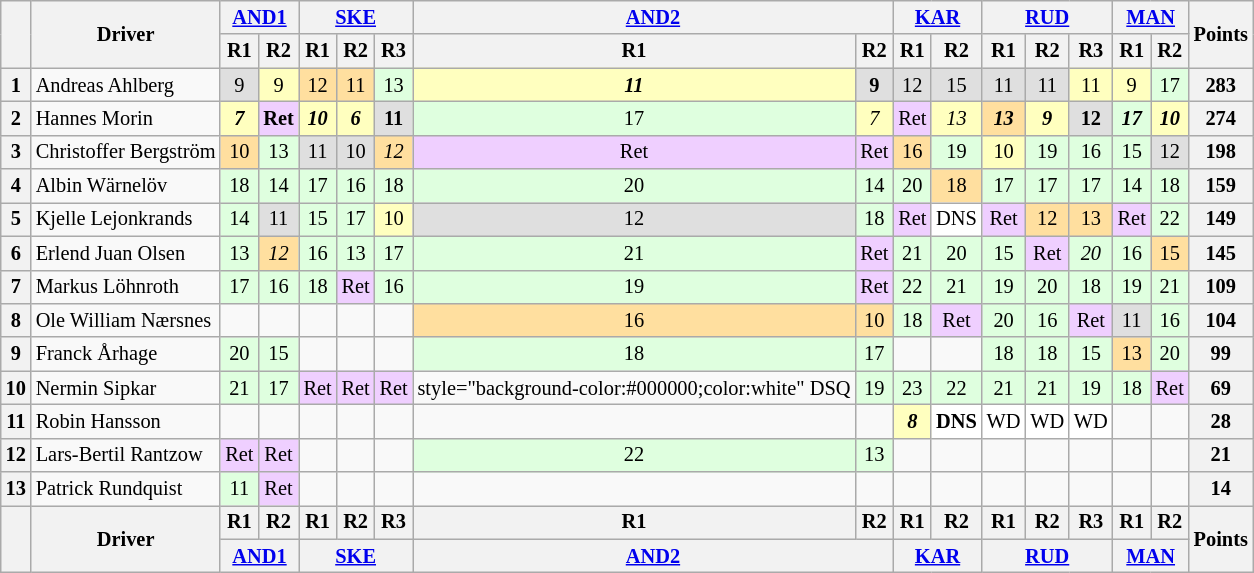<table class="wikitable" style="font-size: 85%; text-align:center;">
<tr>
<th rowspan="2"></th>
<th rowspan="2">Driver</th>
<th colspan="2"><a href='#'>AND1</a><br></th>
<th colspan="3"><a href='#'>SKE</a><br></th>
<th colspan="2"><a href='#'>AND2</a><br></th>
<th colspan="2"><a href='#'>KAR</a><br></th>
<th colspan="3"><a href='#'>RUD</a><br></th>
<th colspan="2"><a href='#'>MAN</a><br></th>
<th rowspan="2">Points</th>
</tr>
<tr>
<th>R1</th>
<th>R2</th>
<th>R1</th>
<th>R2</th>
<th>R3</th>
<th>R1</th>
<th>R2</th>
<th>R1</th>
<th>R2</th>
<th>R1</th>
<th>R2</th>
<th>R3</th>
<th>R1</th>
<th>R2</th>
</tr>
<tr>
<th>1</th>
<td align="left"> Andreas Ahlberg</td>
<td style="background:#dfdfdf;">9</td>
<td style="background:#ffffbf;">9</td>
<td style="background:#ffdf9f;">12</td>
<td style="background:#ffdf9f;">11</td>
<td style="background:#dfffdf;">13</td>
<td style="background:#ffffbf;"><strong><em>11</em></strong></td>
<td style="background:#dfdfdf;"><strong>9</strong></td>
<td style="background:#dfdfdf;">12</td>
<td style="background:#dfdfdf;">15</td>
<td style="background:#dfdfdf;">11</td>
<td style="background:#dfdfdf;">11</td>
<td style="background:#ffffbf;">11</td>
<td style="background:#ffffbf;">9</td>
<td style="background:#dfffdf;">17</td>
<th>283</th>
</tr>
<tr>
<th>2</th>
<td align="left"> Hannes Morin</td>
<td style="background:#ffffbf;"><strong><em>7</em></strong></td>
<td style="background:#efcfff;"><strong>Ret</strong></td>
<td style="background:#ffffbf;"><strong><em>10</em></strong></td>
<td style="background:#ffffbf;"><strong><em>6</em></strong></td>
<td style="background:#dfdfdf;"><strong>11</strong></td>
<td style="background:#dfffdf;">17</td>
<td style="background:#ffffbf;"><em>7</em></td>
<td style="background:#efcfff;">Ret</td>
<td style="background:#ffffbf;"><em>13</em></td>
<td style="background:#ffdf9f;"><strong><em>13</em></strong></td>
<td style="background:#ffffbf;"><strong><em>9</em></strong></td>
<td style="background:#dfdfdf;"><strong>12</strong></td>
<td style="background:#dfffdf;"><strong><em>17</em></strong></td>
<td style="background:#ffffbf;"><strong><em>10</em></strong></td>
<th>274</th>
</tr>
<tr>
<th>3</th>
<td align="left"> Christoffer Bergström</td>
<td style="background:#ffdf9f;">10</td>
<td style="background:#dfffdf;">13</td>
<td style="background:#dfdfdf;">11</td>
<td style="background:#dfdfdf;">10</td>
<td style="background:#ffdf9f;"><em>12</em></td>
<td style="background:#efcfff;">Ret</td>
<td style="background:#efcfff;">Ret</td>
<td style="background:#ffdf9f;">16</td>
<td style="background:#dfffdf;">19</td>
<td style="background:#ffffbf;">10</td>
<td style="background:#dfffdf;">19</td>
<td style="background:#dfffdf;">16</td>
<td style="background:#dfffdf;">15</td>
<td style="background:#dfdfdf;">12</td>
<th>198</th>
</tr>
<tr>
<th>4</th>
<td align="left"> Albin Wärnelöv</td>
<td style="background:#dfffdf;">18</td>
<td style="background:#dfffdf;">14</td>
<td style="background:#dfffdf;">17</td>
<td style="background:#dfffdf;">16</td>
<td style="background:#dfffdf;">18</td>
<td style="background:#dfffdf;">20</td>
<td style="background:#dfffdf;">14</td>
<td style="background:#dfffdf;">20</td>
<td style="background:#ffdf9f;">18</td>
<td style="background:#dfffdf;">17</td>
<td style="background:#dfffdf;">17</td>
<td style="background:#dfffdf;">17</td>
<td style="background:#dfffdf;">14</td>
<td style="background:#dfffdf;">18</td>
<th>159</th>
</tr>
<tr>
<th>5</th>
<td align="left"> Kjelle Lejonkrands</td>
<td style="background:#dfffdf;">14</td>
<td style="background:#dfdfdf;">11</td>
<td style="background:#dfffdf;">15</td>
<td style="background:#dfffdf;">17</td>
<td style="background:#ffffbf;">10</td>
<td style="background:#dfdfdf;">12</td>
<td style="background:#dfffdf;">18</td>
<td style="background:#efcfff;">Ret</td>
<td style="background:#ffffff;">DNS</td>
<td style="background:#efcfff;">Ret</td>
<td style="background:#ffdf9f;">12</td>
<td style="background:#ffdf9f;">13</td>
<td style="background:#efcfff;">Ret</td>
<td style="background:#dfffdf;">22</td>
<th>149</th>
</tr>
<tr>
<th>6</th>
<td align="left"> Erlend Juan Olsen</td>
<td style="background:#dfffdf;">13</td>
<td style="background:#ffdf9f;"><em>12</em></td>
<td style="background:#dfffdf;">16</td>
<td style="background:#dfffdf;">13</td>
<td style="background:#dfffdf;">17</td>
<td style="background:#dfffdf;">21</td>
<td style="background:#efcfff;">Ret</td>
<td style="background:#dfffdf;">21</td>
<td style="background:#dfffdf;">20</td>
<td style="background:#dfffdf;">15</td>
<td style="background:#efcfff;">Ret</td>
<td style="background:#dfffdf;"><em>20</em></td>
<td style="background:#dfffdf;">16</td>
<td style="background:#ffdf9f;">15</td>
<th>145</th>
</tr>
<tr>
<th>7</th>
<td align="left"> Markus Löhnroth</td>
<td style="background:#dfffdf;">17</td>
<td style="background:#dfffdf;">16</td>
<td style="background:#dfffdf;">18</td>
<td style="background:#efcfff;">Ret</td>
<td style="background:#dfffdf;">16</td>
<td style="background:#dfffdf;">19</td>
<td style="background:#efcfff;">Ret</td>
<td style="background:#dfffdf;">22</td>
<td style="background:#dfffdf;">21</td>
<td style="background:#dfffdf;">19</td>
<td style="background:#dfffdf;">20</td>
<td style="background:#dfffdf;">18</td>
<td style="background:#dfffdf;">19</td>
<td style="background:#dfffdf;">21</td>
<th>109</th>
</tr>
<tr>
<th>8</th>
<td align="left"> Ole William Nærsnes</td>
<td></td>
<td></td>
<td></td>
<td></td>
<td></td>
<td style="background:#ffdf9f;">16</td>
<td style="background:#ffdf9f;">10</td>
<td style="background:#dfffdf;">18</td>
<td style="background:#efcfff;">Ret</td>
<td style="background:#dfffdf;">20</td>
<td style="background:#dfffdf;">16</td>
<td style="background:#efcfff;">Ret</td>
<td style="background:#dfdfdf;">11</td>
<td style="background:#dfffdf;">16</td>
<th>104</th>
</tr>
<tr>
<th>9</th>
<td align="left"> Franck Århage</td>
<td style="background:#dfffdf;">20</td>
<td style="background:#dfffdf;">15</td>
<td></td>
<td></td>
<td></td>
<td style="background:#dfffdf;">18</td>
<td style="background:#dfffdf;">17</td>
<td></td>
<td></td>
<td style="background:#dfffdf;">18</td>
<td style="background:#dfffdf;">18</td>
<td style="background:#dfffdf;">15</td>
<td style="background:#ffdf9f;">13</td>
<td style="background:#dfffdf;">20</td>
<th>99</th>
</tr>
<tr>
<th>10</th>
<td align="left"> Nermin Sipkar</td>
<td style="background:#dfffdf;">21</td>
<td style="background:#dfffdf;">17</td>
<td style="background:#efcfff;">Ret</td>
<td style="background:#efcfff;">Ret</td>
<td style="background:#efcfff;">Ret</td>
<td>style="background-color:#000000;color:white" DSQ</td>
<td style="background:#dfffdf;">19</td>
<td style="background:#dfffdf;">23</td>
<td style="background:#dfffdf;">22</td>
<td style="background:#dfffdf;">21</td>
<td style="background:#dfffdf;">21</td>
<td style="background:#dfffdf;">19</td>
<td style="background:#dfffdf;">18</td>
<td style="background:#efcfff;">Ret</td>
<th>69</th>
</tr>
<tr>
<th>11</th>
<td align="left"> Robin Hansson</td>
<td></td>
<td></td>
<td></td>
<td></td>
<td></td>
<td></td>
<td></td>
<td style="background:#ffffbf;"><strong><em>8</em></strong></td>
<td style="background:#ffffff;"><strong>DNS</strong></td>
<td style="background:#ffffff;">WD</td>
<td style="background:#ffffff;">WD</td>
<td style="background:#ffffff;">WD</td>
<td></td>
<td></td>
<th>28</th>
</tr>
<tr>
<th>12</th>
<td align="left"> Lars-Bertil Rantzow</td>
<td style="background:#efcfff;">Ret</td>
<td style="background:#efcfff;">Ret</td>
<td></td>
<td></td>
<td></td>
<td style="background:#dfffdf;">22</td>
<td style="background:#dfffdf;">13</td>
<td></td>
<td></td>
<td></td>
<td></td>
<td></td>
<td></td>
<td></td>
<th>21</th>
</tr>
<tr>
<th>13</th>
<td align="left"> Patrick Rundquist</td>
<td style="background:#dfffdf;">11</td>
<td style="background:#efcfff;">Ret</td>
<td></td>
<td></td>
<td></td>
<td></td>
<td></td>
<td></td>
<td></td>
<td></td>
<td></td>
<td></td>
<td></td>
<td></td>
<th>14</th>
</tr>
<tr>
<th rowspan="2"></th>
<th rowspan="2">Driver</th>
<th>R1</th>
<th>R2</th>
<th>R1</th>
<th>R2</th>
<th>R3</th>
<th>R1</th>
<th>R2</th>
<th>R1</th>
<th>R2</th>
<th>R1</th>
<th>R2</th>
<th>R3</th>
<th>R1</th>
<th>R2</th>
<th rowspan="2">Points</th>
</tr>
<tr>
<th colspan="2"><a href='#'>AND1</a><br></th>
<th colspan="3"><a href='#'>SKE</a><br></th>
<th colspan="2"><a href='#'>AND2</a><br></th>
<th colspan="2"><a href='#'>KAR</a><br></th>
<th colspan="3"><a href='#'>RUD</a><br></th>
<th colspan="2"><a href='#'>MAN</a><br></th>
</tr>
</table>
